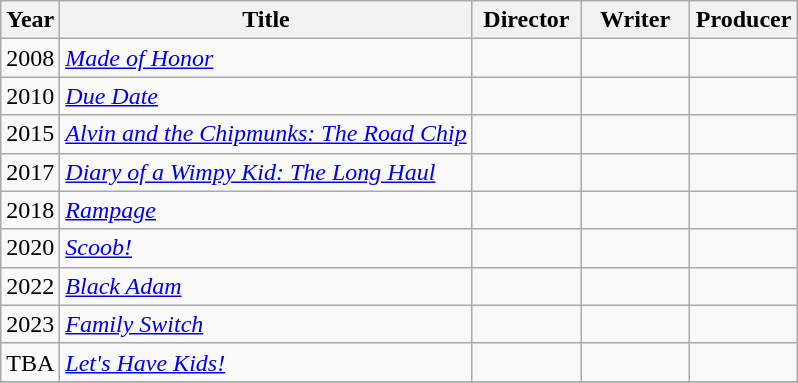<table class="wikitable">
<tr>
<th>Year</th>
<th>Title</th>
<th width="65">Director</th>
<th width="65">Writer</th>
<th width="65">Producer</th>
</tr>
<tr>
<td>2008</td>
<td><em><a href='#'>Made of Honor</a></em></td>
<td></td>
<td></td>
<td></td>
</tr>
<tr>
<td>2010</td>
<td><em><a href='#'>Due Date</a></em></td>
<td></td>
<td></td>
<td></td>
</tr>
<tr>
<td>2015</td>
<td><em><a href='#'>Alvin and the Chipmunks: The Road Chip</a></em></td>
<td></td>
<td></td>
<td></td>
</tr>
<tr>
<td>2017</td>
<td><em><a href='#'>Diary of a Wimpy Kid: The Long Haul</a></em></td>
<td></td>
<td></td>
<td></td>
</tr>
<tr>
<td>2018</td>
<td><em><a href='#'>Rampage</a></em></td>
<td></td>
<td></td>
<td></td>
</tr>
<tr>
<td>2020</td>
<td><em><a href='#'>Scoob!</a></em></td>
<td></td>
<td></td>
<td></td>
</tr>
<tr>
<td>2022</td>
<td><em><a href='#'>Black Adam</a></em></td>
<td></td>
<td></td>
<td></td>
</tr>
<tr>
<td>2023</td>
<td><em><a href='#'>Family Switch</a></em></td>
<td></td>
<td></td>
<td></td>
</tr>
<tr>
<td>TBA</td>
<td><em><a href='#'>Let's Have Kids!</a></em></td>
<td></td>
<td></td>
<td></td>
</tr>
<tr>
</tr>
</table>
